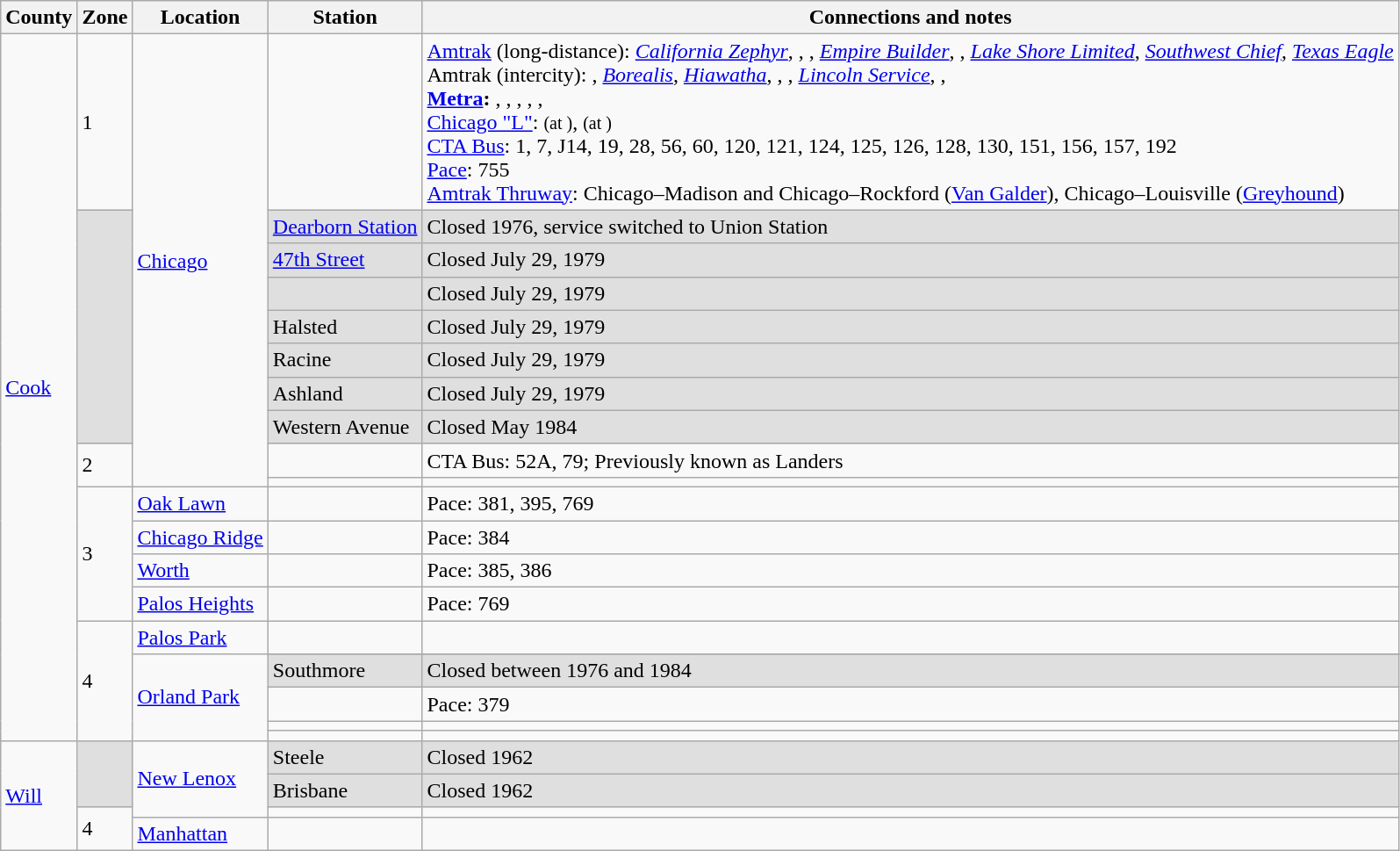<table class="wikitable">
<tr>
<th>County</th>
<th>Zone</th>
<th>Location</th>
<th>Station</th>
<th>Connections and notes</th>
</tr>
<tr>
<td rowspan=20><a href='#'>Cook</a></td>
<td>1</td>
<td rowspan=10><a href='#'>Chicago</a></td>
<td></td>
<td> <a href='#'>Amtrak</a> (long-distance): <em><a href='#'>California Zephyr</a></em>, , , <em><a href='#'>Empire Builder</a></em>, , <em><a href='#'>Lake Shore Limited</a></em>, <em><a href='#'>Southwest Chief</a></em>, <em><a href='#'>Texas Eagle</a></em><br> Amtrak (intercity): , <em><a href='#'>Borealis</a></em>, <em><a href='#'>Hiawatha</a></em>, , , <em><a href='#'>Lincoln Service</a></em>, , <br> <strong><a href='#'>Metra</a>:</strong> , , , , , <br> <a href='#'>Chicago "L"</a>:  <small>(at )</small>,     <small>(at )</small><br> <a href='#'>CTA Bus</a>: 1, 7, J14, 19, 28, 56, 60, 120, 121, 124, 125, 126, 128, 130, 151, 156, 157, 192<br> <a href='#'>Pace</a>: 755<br> <a href='#'>Amtrak Thruway</a>: Chicago–Madison and Chicago–Rockford (<a href='#'>Van Galder</a>), Chicago–Louisville (<a href='#'>Greyhound</a>)</td>
</tr>
<tr bgcolor=dfdfdf>
<td rowspan=7> </td>
<td><a href='#'>Dearborn Station</a></td>
<td>Closed 1976, service switched to Union Station</td>
</tr>
<tr bgcolor=dfdfdf>
<td><a href='#'>47th Street</a></td>
<td>Closed July 29, 1979</td>
</tr>
<tr bgcolor=dfdfdf>
<td> </td>
<td>Closed July 29, 1979</td>
</tr>
<tr bgcolor=dfdfdf>
<td>Halsted</td>
<td>Closed July 29, 1979</td>
</tr>
<tr bgcolor=dfdfdf>
<td>Racine</td>
<td>Closed July 29, 1979</td>
</tr>
<tr bgcolor=dfdfdf>
<td>Ashland</td>
<td>Closed July 29, 1979</td>
</tr>
<tr bgcolor=dfdfdf>
<td>Western Avenue</td>
<td>Closed May 1984</td>
</tr>
<tr>
<td rowspan=2>2</td>
<td></td>
<td> CTA Bus: 52A, 79; Previously known as Landers</td>
</tr>
<tr>
<td></td>
<td></td>
</tr>
<tr>
<td rowspan=4>3</td>
<td><a href='#'>Oak Lawn</a></td>
<td></td>
<td> Pace: 381, 395, 769</td>
</tr>
<tr>
<td><a href='#'>Chicago Ridge</a></td>
<td></td>
<td> Pace: 384</td>
</tr>
<tr>
<td><a href='#'>Worth</a></td>
<td></td>
<td> Pace: 385, 386</td>
</tr>
<tr>
<td><a href='#'>Palos Heights</a></td>
<td></td>
<td> Pace: 769</td>
</tr>
<tr>
<td rowspan=6>4</td>
<td><a href='#'>Palos Park</a></td>
<td></td>
<td></td>
</tr>
<tr>
<td rowspan=5><a href='#'>Orland Park</a></td>
</tr>
<tr bgcolor=dfdfdf>
<td>Southmore </td>
<td>Closed between 1976 and 1984</td>
</tr>
<tr>
<td></td>
<td> Pace: 379</td>
</tr>
<tr>
<td></td>
<td></td>
</tr>
<tr>
<td></td>
<td></td>
</tr>
<tr>
<td rowspan=4><a href='#'>Will</a></td>
<td bgcolor=dfdfdf rowspan=2> </td>
<td rowspan=3><a href='#'>New Lenox</a></td>
<td bgcolor=dfdfdf>Steele</td>
<td bgcolor=dfdfdf>Closed 1962</td>
</tr>
<tr bgcolor=dfdfdf>
<td>Brisbane</td>
<td>Closed 1962</td>
</tr>
<tr>
<td rowspan=2>4</td>
<td></td>
<td></td>
</tr>
<tr>
<td><a href='#'>Manhattan</a></td>
<td></td>
<td></td>
</tr>
</table>
